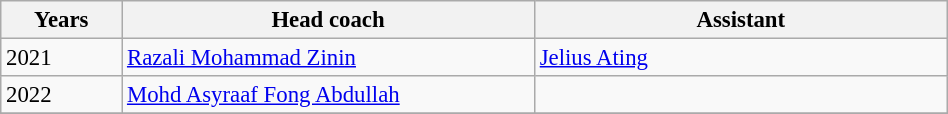<table class="wikitable" style="font-size:95%; width: 50%;">
<tr>
<th width="5%">Years</th>
<th width="20%">Head coach</th>
<th width="20%">Assistant</th>
</tr>
<tr>
<td>2021</td>
<td> <a href='#'>Razali Mohammad Zinin</a></td>
<td> <a href='#'>Jelius Ating</a></td>
</tr>
<tr>
<td>2022</td>
<td> <a href='#'>Mohd Asyraaf Fong Abdullah</a></td>
<td></td>
</tr>
<tr>
</tr>
</table>
